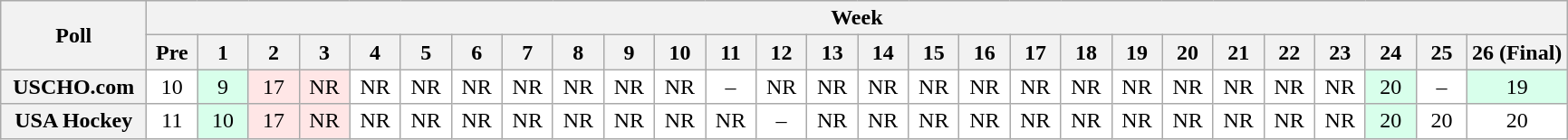<table class="wikitable" style="white-space:nowrap;">
<tr>
<th scope="col" width="100" rowspan="2">Poll</th>
<th colspan="28">Week</th>
</tr>
<tr>
<th scope="col" width="30">Pre</th>
<th scope="col" width="30">1</th>
<th scope="col" width="30">2</th>
<th scope="col" width="30">3</th>
<th scope="col" width="30">4</th>
<th scope="col" width="30">5</th>
<th scope="col" width="30">6</th>
<th scope="col" width="30">7</th>
<th scope="col" width="30">8</th>
<th scope="col" width="30">9</th>
<th scope="col" width="30">10</th>
<th scope="col" width="30">11</th>
<th scope="col" width="30">12</th>
<th scope="col" width="30">13</th>
<th scope="col" width="30">14</th>
<th scope="col" width="30">15</th>
<th scope="col" width="30">16</th>
<th scope="col" width="30">17</th>
<th scope="col" width="30">18</th>
<th scope="col" width="30">19</th>
<th scope="col" width="30">20</th>
<th scope="col" width="30">21</th>
<th scope="col" width="30">22</th>
<th scope="col" width="30">23</th>
<th scope="col" width="30">24</th>
<th scope="col" width="30">25</th>
<th scope="col" width="30">26 (Final)</th>
</tr>
<tr style="text-align:center;">
<th>USCHO.com</th>
<td bgcolor=FFFFFF>10</td>
<td bgcolor=D8FFEB>9</td>
<td bgcolor=FFE6E6>17</td>
<td bgcolor=FFE6E6>NR</td>
<td bgcolor=FFFFFF>NR</td>
<td bgcolor=FFFFFF>NR</td>
<td bgcolor=FFFFFF>NR</td>
<td bgcolor=FFFFFF>NR</td>
<td bgcolor=FFFFFF>NR</td>
<td bgcolor=FFFFFF>NR</td>
<td bgcolor=FFFFFF>NR</td>
<td bgcolor=FFFFFF>–</td>
<td bgcolor=FFFFFF>NR</td>
<td bgcolor=FFFFFF>NR</td>
<td bgcolor=FFFFFF>NR</td>
<td bgcolor=FFFFFF>NR</td>
<td bgcolor=FFFFFF>NR</td>
<td bgcolor=FFFFFF>NR</td>
<td bgcolor=FFFFFF>NR</td>
<td bgcolor=FFFFFF>NR</td>
<td bgcolor=FFFFFF>NR</td>
<td bgcolor=FFFFFF>NR</td>
<td bgcolor=FFFFFF>NR</td>
<td bgcolor=FFFFFF>NR</td>
<td bgcolor=D8FFEB>20</td>
<td bgcolor=FFFFFF>–</td>
<td bgcolor=D8FFEB>19</td>
</tr>
<tr style="text-align:center;">
<th>USA Hockey</th>
<td bgcolor=FFFFFF>11</td>
<td bgcolor=D8FFEB>10</td>
<td bgcolor=FFE6E6>17</td>
<td bgcolor=FFE6E6>NR</td>
<td bgcolor=FFFFFF>NR</td>
<td bgcolor=FFFFFF>NR</td>
<td bgcolor=FFFFFF>NR</td>
<td bgcolor=FFFFFF>NR</td>
<td bgcolor=FFFFFF>NR</td>
<td bgcolor=FFFFFF>NR</td>
<td bgcolor=FFFFFF>NR</td>
<td bgcolor=FFFFFF>NR</td>
<td bgcolor=FFFFFF>–</td>
<td bgcolor=FFFFFF>NR</td>
<td bgcolor=FFFFFF>NR</td>
<td bgcolor=FFFFFF>NR</td>
<td bgcolor=FFFFFF>NR</td>
<td bgcolor=FFFFFF>NR</td>
<td bgcolor=FFFFFF>NR</td>
<td bgcolor=FFFFFF>NR</td>
<td bgcolor=FFFFFF>NR</td>
<td bgcolor=FFFFFF>NR</td>
<td bgcolor=FFFFFF>NR</td>
<td bgcolor=FFFFFF>NR</td>
<td bgcolor=D8FFEB>20</td>
<td bgcolor=FFFFFF>20</td>
<td bgcolor=FFFFFF>20</td>
</tr>
</table>
